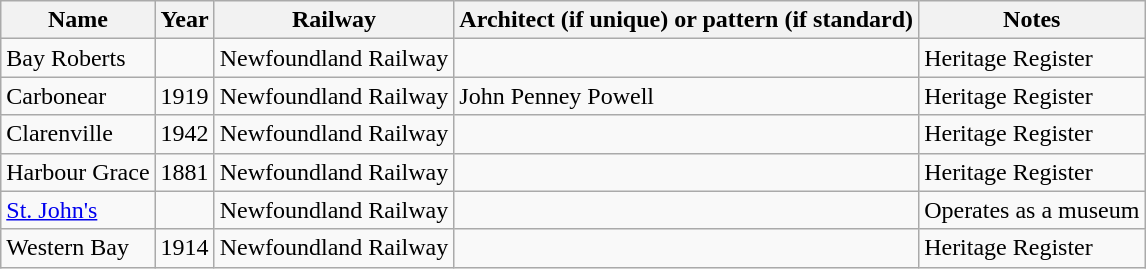<table class="wikitable sortable">
<tr>
<th>Name</th>
<th>Year</th>
<th>Railway</th>
<th>Architect (if unique) or pattern (if standard)</th>
<th>Notes</th>
</tr>
<tr>
<td>Bay Roberts</td>
<td></td>
<td>Newfoundland Railway</td>
<td></td>
<td>Heritage Register</td>
</tr>
<tr>
<td>Carbonear</td>
<td>1919</td>
<td>Newfoundland Railway</td>
<td>John Penney Powell</td>
<td>Heritage Register</td>
</tr>
<tr>
<td>Clarenville</td>
<td>1942</td>
<td>Newfoundland Railway</td>
<td></td>
<td>Heritage Register</td>
</tr>
<tr>
<td>Harbour Grace</td>
<td>1881</td>
<td>Newfoundland Railway</td>
<td></td>
<td>Heritage Register</td>
</tr>
<tr>
<td><a href='#'>St. John's</a></td>
<td></td>
<td>Newfoundland Railway</td>
<td></td>
<td>Operates as a museum</td>
</tr>
<tr>
<td>Western Bay</td>
<td>1914</td>
<td>Newfoundland Railway</td>
<td></td>
<td>Heritage Register</td>
</tr>
</table>
